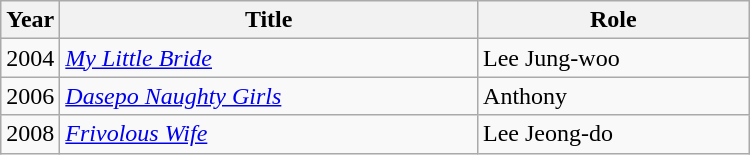<table class="wikitable" style="width:500px">
<tr>
<th width=10>Year</th>
<th>Title</th>
<th>Role</th>
</tr>
<tr>
<td>2004</td>
<td><em><a href='#'>My Little Bride</a></em></td>
<td>Lee Jung-woo</td>
</tr>
<tr>
<td>2006</td>
<td><em><a href='#'>Dasepo Naughty Girls</a></em></td>
<td>Anthony</td>
</tr>
<tr>
<td>2008</td>
<td><em><a href='#'>Frivolous Wife</a></em></td>
<td>Lee Jeong-do</td>
</tr>
</table>
